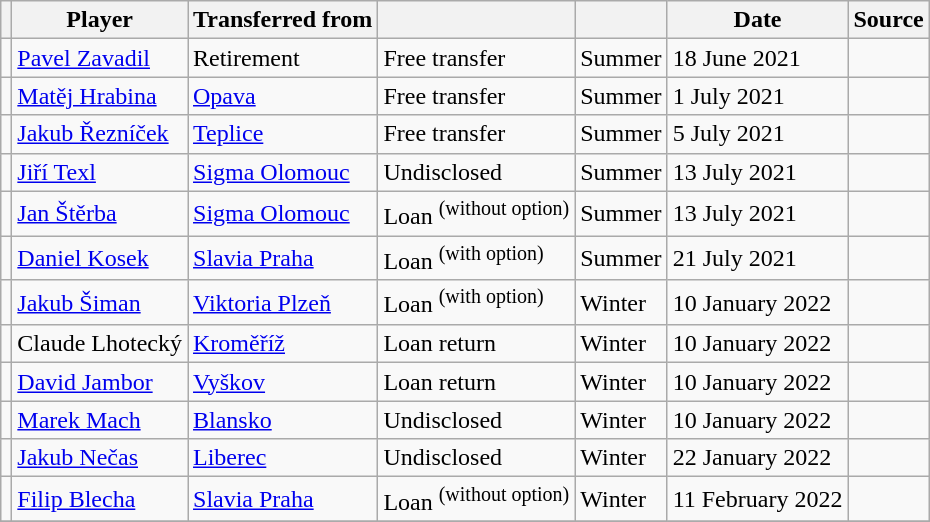<table class="wikitable plainrowheaders sortable">
<tr>
<th></th>
<th scope=col>Player</th>
<th scope=col>Transferred from</th>
<th></th>
<th></th>
<th scope=col>Date</th>
<th scope=col>Source</th>
</tr>
<tr>
<td align=center></td>
<td align="left"> <a href='#'>Pavel Zavadil</a></td>
<td align="left">Retirement</td>
<td>Free transfer</td>
<td>Summer</td>
<td>18 June 2021</td>
<td></td>
</tr>
<tr>
<td align=center></td>
<td align="left"> <a href='#'>Matěj Hrabina</a></td>
<td align="left"> <a href='#'>Opava</a></td>
<td>Free transfer</td>
<td>Summer</td>
<td>1 July 2021</td>
<td></td>
</tr>
<tr>
<td align=center></td>
<td align="left"> <a href='#'>Jakub Řezníček</a></td>
<td align="left"> <a href='#'>Teplice</a></td>
<td>Free transfer</td>
<td>Summer</td>
<td>5 July 2021</td>
<td></td>
</tr>
<tr>
<td align=center></td>
<td align="left"> <a href='#'>Jiří Texl</a></td>
<td align="left"> <a href='#'>Sigma Olomouc</a></td>
<td>Undisclosed</td>
<td>Summer</td>
<td>13 July 2021</td>
<td></td>
</tr>
<tr>
<td align=center></td>
<td align="left"> <a href='#'>Jan Štěrba</a></td>
<td align="left"> <a href='#'>Sigma Olomouc</a></td>
<td>Loan <sup>(without option)</sup></td>
<td>Summer</td>
<td>13 July 2021</td>
<td></td>
</tr>
<tr>
<td align=center></td>
<td align="left"> <a href='#'>Daniel Kosek</a></td>
<td align="left"> <a href='#'>Slavia Praha</a></td>
<td>Loan <sup>(with option)</sup></td>
<td>Summer</td>
<td>21 July 2021</td>
<td></td>
</tr>
<tr>
<td align=center></td>
<td align="left"> <a href='#'>Jakub Šiman</a></td>
<td align="left"> <a href='#'>Viktoria Plzeň</a></td>
<td>Loan <sup>(with option)</sup></td>
<td>Winter</td>
<td>10 January 2022</td>
<td></td>
</tr>
<tr>
<td align=center></td>
<td align="left"> Claude Lhotecký</td>
<td align="left"> <a href='#'>Kroměříž</a></td>
<td>Loan return</td>
<td>Winter</td>
<td>10 January 2022</td>
<td></td>
</tr>
<tr>
<td align=center></td>
<td align="left"> <a href='#'>David Jambor</a></td>
<td align="left"> <a href='#'>Vyškov</a></td>
<td>Loan return</td>
<td>Winter</td>
<td>10 January 2022</td>
<td></td>
</tr>
<tr>
<td align=center></td>
<td align="left"> <a href='#'>Marek Mach</a></td>
<td align="left"> <a href='#'>Blansko</a></td>
<td>Undisclosed</td>
<td>Winter</td>
<td>10 January 2022</td>
<td></td>
</tr>
<tr>
<td align=center></td>
<td align="left"> <a href='#'>Jakub Nečas</a></td>
<td align="left"> <a href='#'>Liberec</a></td>
<td>Undisclosed</td>
<td>Winter</td>
<td>22 January 2022</td>
<td></td>
</tr>
<tr>
<td align=center></td>
<td align="left"> <a href='#'>Filip Blecha</a></td>
<td align="left"> <a href='#'>Slavia Praha</a></td>
<td>Loan <sup>(without option)</sup></td>
<td>Winter</td>
<td>11 February 2022</td>
<td></td>
</tr>
<tr>
</tr>
</table>
